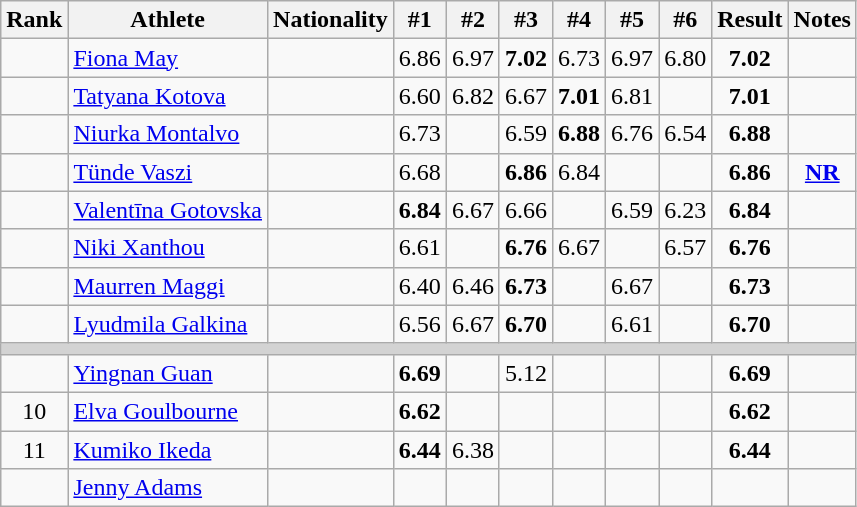<table class="wikitable sortable" style="text-align:center">
<tr>
<th>Rank</th>
<th>Athlete</th>
<th>Nationality</th>
<th>#1</th>
<th>#2</th>
<th>#3</th>
<th>#4</th>
<th>#5</th>
<th>#6</th>
<th>Result</th>
<th>Notes</th>
</tr>
<tr>
<td></td>
<td align=left><a href='#'>Fiona May</a></td>
<td align=left></td>
<td>6.86</td>
<td>6.97</td>
<td><strong>7.02</strong></td>
<td>6.73</td>
<td>6.97</td>
<td>6.80</td>
<td><strong>7.02</strong></td>
<td></td>
</tr>
<tr>
<td></td>
<td align=left><a href='#'>Tatyana Kotova</a></td>
<td align=left></td>
<td>6.60</td>
<td>6.82</td>
<td>6.67</td>
<td><strong>7.01</strong></td>
<td>6.81</td>
<td></td>
<td><strong>7.01</strong></td>
<td></td>
</tr>
<tr>
<td></td>
<td align=left><a href='#'>Niurka Montalvo</a></td>
<td align=left></td>
<td>6.73</td>
<td></td>
<td>6.59</td>
<td><strong>6.88</strong></td>
<td>6.76</td>
<td>6.54</td>
<td><strong>6.88</strong></td>
<td></td>
</tr>
<tr>
<td></td>
<td align=left><a href='#'>Tünde Vaszi</a></td>
<td align=left></td>
<td>6.68</td>
<td></td>
<td><strong>6.86</strong></td>
<td>6.84</td>
<td></td>
<td></td>
<td><strong>6.86</strong></td>
<td><strong><a href='#'>NR</a></strong></td>
</tr>
<tr>
<td></td>
<td align=left><a href='#'>Valentīna Gotovska</a></td>
<td align=left></td>
<td><strong>6.84</strong></td>
<td>6.67</td>
<td>6.66</td>
<td></td>
<td>6.59</td>
<td>6.23</td>
<td><strong>6.84</strong></td>
<td></td>
</tr>
<tr>
<td></td>
<td align=left><a href='#'>Niki Xanthou</a></td>
<td align=left></td>
<td>6.61</td>
<td></td>
<td><strong>6.76</strong></td>
<td>6.67</td>
<td></td>
<td>6.57</td>
<td><strong>6.76</strong></td>
<td></td>
</tr>
<tr>
<td></td>
<td align=left><a href='#'>Maurren Maggi</a></td>
<td align=left></td>
<td>6.40</td>
<td>6.46</td>
<td><strong>6.73</strong></td>
<td></td>
<td>6.67</td>
<td></td>
<td><strong>6.73</strong></td>
<td></td>
</tr>
<tr>
<td></td>
<td align=left><a href='#'>Lyudmila Galkina</a></td>
<td align=left></td>
<td>6.56</td>
<td>6.67</td>
<td><strong>6.70</strong></td>
<td></td>
<td>6.61</td>
<td></td>
<td><strong>6.70</strong></td>
<td></td>
</tr>
<tr>
<td colspan=11 bgcolor=lightgray></td>
</tr>
<tr>
<td></td>
<td align=left><a href='#'>Yingnan Guan</a></td>
<td align=left></td>
<td><strong>6.69</strong></td>
<td></td>
<td>5.12</td>
<td></td>
<td></td>
<td></td>
<td><strong>6.69</strong></td>
<td></td>
</tr>
<tr>
<td>10</td>
<td align=left><a href='#'>Elva Goulbourne</a></td>
<td align=left></td>
<td><strong>6.62</strong></td>
<td></td>
<td></td>
<td></td>
<td></td>
<td></td>
<td><strong>6.62</strong></td>
<td></td>
</tr>
<tr>
<td>11</td>
<td align=left><a href='#'>Kumiko Ikeda</a></td>
<td align=left></td>
<td><strong>6.44</strong></td>
<td>6.38</td>
<td></td>
<td></td>
<td></td>
<td></td>
<td><strong>6.44</strong></td>
<td></td>
</tr>
<tr>
<td></td>
<td align=left><a href='#'>Jenny Adams</a></td>
<td align=left></td>
<td></td>
<td></td>
<td></td>
<td></td>
<td></td>
<td></td>
<td><strong></strong></td>
<td></td>
</tr>
</table>
